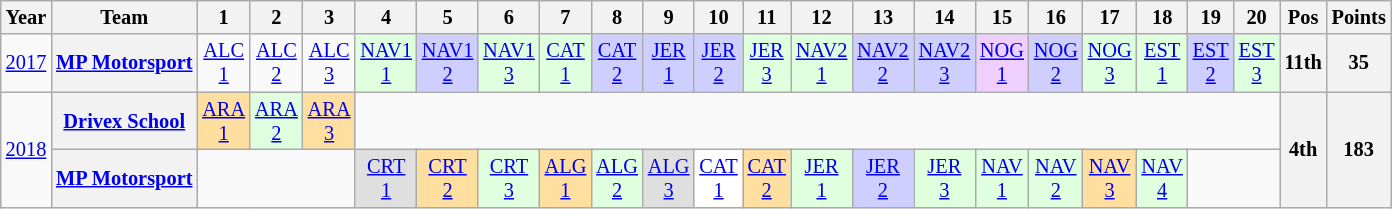<table class="wikitable" style="text-align:center; font-size:85%">
<tr>
<th>Year</th>
<th>Team</th>
<th>1</th>
<th>2</th>
<th>3</th>
<th>4</th>
<th>5</th>
<th>6</th>
<th>7</th>
<th>8</th>
<th>9</th>
<th>10</th>
<th>11</th>
<th>12</th>
<th>13</th>
<th>14</th>
<th>15</th>
<th>16</th>
<th>17</th>
<th>18</th>
<th>19</th>
<th>20</th>
<th>Pos</th>
<th>Points</th>
</tr>
<tr>
<td><a href='#'>2017</a></td>
<th nowrap><a href='#'>MP Motorsport</a></th>
<td style="background:#;"><a href='#'>ALC<br>1</a></td>
<td style="background:#;"><a href='#'>ALC<br>2</a></td>
<td style="background:#;"><a href='#'>ALC<br>3</a></td>
<td style="background:#DFFFDF;"><a href='#'>NAV1<br>1</a><br></td>
<td style="background:#CFCFFF;"><a href='#'>NAV1<br>2</a><br></td>
<td style="background:#DFFFDF;"><a href='#'>NAV1<br>3</a><br></td>
<td style="background:#DFFFDF;"><a href='#'>CAT<br>1</a><br></td>
<td style="background:#CFCFFF;"><a href='#'>CAT<br>2</a><br></td>
<td style="background:#CFCFFF;"><a href='#'>JER<br>1</a><br></td>
<td style="background:#CFCFFF;"><a href='#'>JER<br>2</a><br></td>
<td style="background:#DFFFDF;"><a href='#'>JER<br>3</a><br></td>
<td style="background:#DFFFDF;"><a href='#'>NAV2<br>1</a><br></td>
<td style="background:#CFCFFF;"><a href='#'>NAV2<br>2</a><br></td>
<td style="background:#CFCFFF;"><a href='#'>NAV2<br>3</a><br></td>
<td style="background:#EFCFFF;"><a href='#'>NOG<br>1</a><br></td>
<td style="background:#CFCFFF;"><a href='#'>NOG<br>2</a><br></td>
<td style="background:#DFFFDF;"><a href='#'>NOG<br>3</a><br></td>
<td style="background:#DFFFDF;"><a href='#'>EST<br>1</a><br></td>
<td style="background:#CFCFFF;"><a href='#'>EST<br>2</a><br></td>
<td style="background:#DFFFDF;"><a href='#'>EST<br>3</a><br></td>
<th>11th</th>
<th>35</th>
</tr>
<tr>
<td rowspan="2"><a href='#'>2018</a></td>
<th nowrap><a href='#'>Drivex School</a></th>
<td style="background:#FFDF9F;"><a href='#'>ARA<br>1</a><br></td>
<td style="background:#DFFFDF;"><a href='#'>ARA<br>2</a><br></td>
<td style="background:#FFDF9F;"><a href='#'>ARA<br>3</a><br></td>
<td colspan=17></td>
<th rowspan="2">4th</th>
<th rowspan="2">183</th>
</tr>
<tr>
<th nowrap><a href='#'>MP Motorsport</a></th>
<td colspan=3></td>
<td style="background:#DFDFDF;"><a href='#'>CRT<br>1</a><br></td>
<td style="background:#FFDF9F;"><a href='#'>CRT<br>2</a><br></td>
<td style="background:#DFFFDF;"><a href='#'>CRT<br>3</a><br></td>
<td style="background:#FFDF9F;"><a href='#'>ALG<br>1</a><br></td>
<td style="background:#DFFFDF;"><a href='#'>ALG<br>2</a><br></td>
<td style="background:#DFDFDF;"><a href='#'>ALG<br>3</a><br></td>
<td style="background:#FFFFFF;"><a href='#'>CAT<br>1</a><br></td>
<td style="background:#FFDF9F;"><a href='#'>CAT<br>2</a><br></td>
<td style="background:#DFFFDF;"><a href='#'>JER<br>1</a><br></td>
<td style="background:#CFCFFF;"><a href='#'>JER<br>2</a><br></td>
<td style="background:#DFFFDF;"><a href='#'>JER<br>3</a><br></td>
<td style="background:#DFFFDF;"><a href='#'>NAV<br>1</a><br></td>
<td style="background:#DFFFDF;"><a href='#'>NAV<br>2</a><br></td>
<td style="background:#FFDF9F;"><a href='#'>NAV<br>3</a><br></td>
<td style="background:#DFFFDF;"><a href='#'>NAV<br>4</a><br></td>
<td colspan=2></td>
</tr>
</table>
